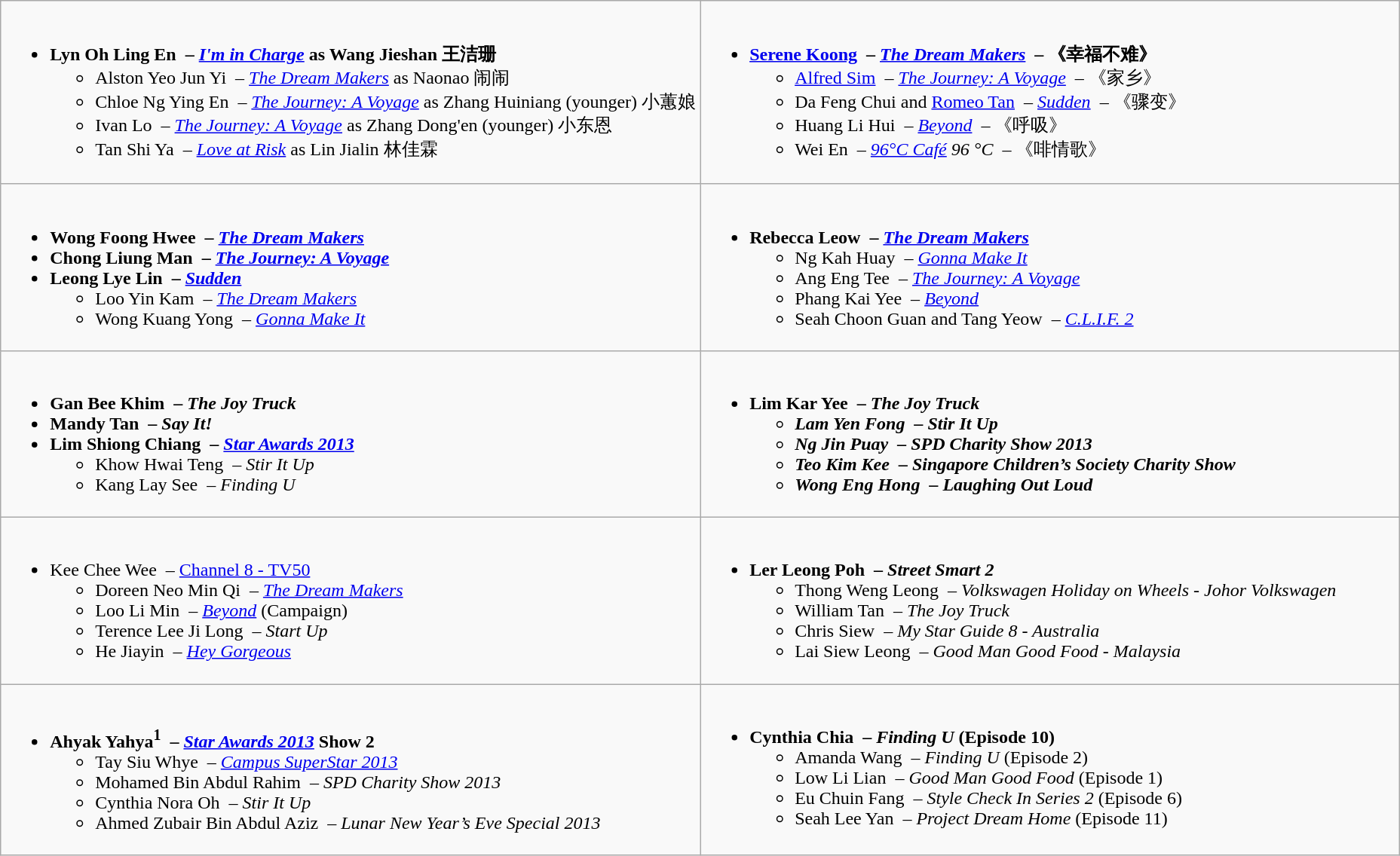<table class=wikitable>
<tr>
<td valign="top" width="50%"><br><div></div><ul><li><strong>Lyn Oh Ling En   – <em><a href='#'>I'm in Charge</a></em>  as Wang Jieshan 王洁珊</strong><ul><li>Alston Yeo Jun Yi   – <em><a href='#'>The Dream Makers</a></em>  as Naonao 闹闹</li><li>Chloe Ng Ying En  – <em><a href='#'>The Journey: A Voyage</a></em>  as Zhang Huiniang (younger) 小蕙娘</li><li>Ivan Lo   – <em><a href='#'>The Journey: A Voyage</a></em>  as Zhang Dong'en (younger) 小东恩</li><li>Tan Shi Ya   – <em><a href='#'>Love at Risk</a></em>  as Lin Jialin 林佳霖</li></ul></li></ul></td>
<td valign="top" width="50%"><br><div></div><ul><li><strong><a href='#'>Serene Koong</a>   – <em><a href='#'>The Dream Makers</a></em>   – 《幸福不难》</strong> <ul><li><a href='#'>Alfred Sim</a>  – <em><a href='#'>The Journey: A Voyage</a></em>   – 《家乡》</li><li>Da Feng Chui and <a href='#'>Romeo Tan</a>  – <em><a href='#'>Sudden</a></em>  –  《骤变》</li><li>Huang Li Hui   – <em><a href='#'>Beyond</a></em>   – 《呼吸》</li><li>Wei En  – <em><a href='#'>96°C Café</a> 96 °C</em>  – 《啡情歌》</li></ul></li></ul></td>
</tr>
<tr>
<td valign="top" width="50%"><br><div></div><ul><li><strong>Wong Foong Hwee   – <em><a href='#'>The Dream Makers</a></em> </strong></li><li><strong>Chong Liung Man   – <em><a href='#'>The Journey: A Voyage</a></em> </strong></li><li><strong>Leong Lye Lin  – <em><a href='#'>Sudden</a></em> </strong><ul><li>Loo Yin Kam   – <em><a href='#'>The Dream Makers</a></em></li><li>Wong Kuang Yong   – <em><a href='#'>Gonna Make It</a></em></li></ul></li></ul></td>
<td valign="top" width="50%"><br><div></div><ul><li><strong>Rebecca Leow   – <em><a href='#'>The Dream Makers</a></em> </strong><ul><li>Ng Kah Huay   – <em><a href='#'>Gonna Make It</a></em></li><li>Ang Eng Tee  – <em><a href='#'>The Journey: A Voyage</a></em></li><li>Phang Kai Yee   – <em><a href='#'>Beyond</a></em></li><li>Seah Choon Guan and Tang Yeow   – <em><a href='#'>C.L.I.F. 2</a></em></li></ul></li></ul></td>
</tr>
<tr>
<td valign="top" width="50%"><br><div></div><ul><li><strong>Gan Bee Khim   – <em>The Joy Truck</em> </strong></li><li><strong>Mandy Tan   – <em>Say It!</em> </strong></li><li><strong>Lim Shiong Chiang   – <em><a href='#'>Star Awards 2013</a></em> </strong><ul><li>Khow Hwai Teng   – <em>Stir It Up</em></li><li>Kang Lay See   – <em>Finding U</em></li></ul></li></ul></td>
<td valign="top" width="50%"><br><div></div><ul><li><strong>Lim Kar Yee  – <em>The Joy Truck<strong><em><ul><li>Lam Yen Fong   –  </em>Stir It Up<em></li><li>Ng Jin Puay   – </em>SPD Charity Show 2013<em></li><li>Teo Kim Kee   – </em>Singapore Children’s Society Charity Show<em></li><li>Wong Eng Hong  – </em>Laughing Out Loud<em></li></ul></li></ul></td>
</tr>
<tr>
<td valign="top" width="50%"><br><div></div><ul><li></strong>Kee Chee Wee   – </em><a href='#'>Channel 8 - TV50</a></em></strong><ul><li>Doreen Neo Min Qi   – <em><a href='#'>The Dream Makers</a></em></li><li>Loo Li Min  – <em><a href='#'>Beyond</a></em>  (Campaign)</li><li>Terence Lee Ji Long  – <em>Start Up</em></li><li>He Jiayin   – <em><a href='#'>Hey Gorgeous</a></em></li></ul></li></ul></td>
<td valign="top" width="50%"><br><div></div><ul><li><strong>Ler Leong Poh   – <em>Street Smart 2</em> </strong><ul><li>Thong Weng Leong   – <em>Volkswagen Holiday on Wheels - Johor Volkswagen</em></li><li>William Tan   – <em>The Joy Truck</em></li><li>Chris Siew   – <em>My Star Guide 8 - Australia</em></li><li>Lai Siew Leong   – <em>Good Man Good Food - Malaysia</em></li></ul></li></ul></td>
</tr>
<tr>
<td valign="top" width="50%"><br><div></div><ul><li><strong>Ahyak Yahya<sup>1</sup>  – <em><a href='#'>Star Awards 2013</a></em> Show 2</strong><ul><li>Tay Siu Whye   – <em><a href='#'>Campus SuperStar 2013</a></em></li><li>Mohamed Bin Abdul Rahim  – <em>SPD Charity Show 2013</em></li><li>Cynthia Nora Oh  – <em>Stir It Up</em></li><li>Ahmed Zubair Bin Abdul Aziz  – <em>Lunar New Year’s Eve Special 2013</em></li></ul></li></ul></td>
<td valign="top" width="50%"><br><div></div><ul><li><strong>Cynthia Chia  –  <em>Finding U</em>  (Episode 10)</strong><ul><li>Amanda Wang   – <em>Finding U</em>  (Episode 2)</li><li>Low Li Lian   – <em>Good Man Good Food</em> (Episode 1)</li><li>Eu Chuin Fang   – <em>Style Check In Series 2</em>  (Episode 6)</li><li>Seah Lee Yan   – <em>Project Dream Home</em>  (Episode 11)</li></ul></li></ul></td>
</tr>
</table>
